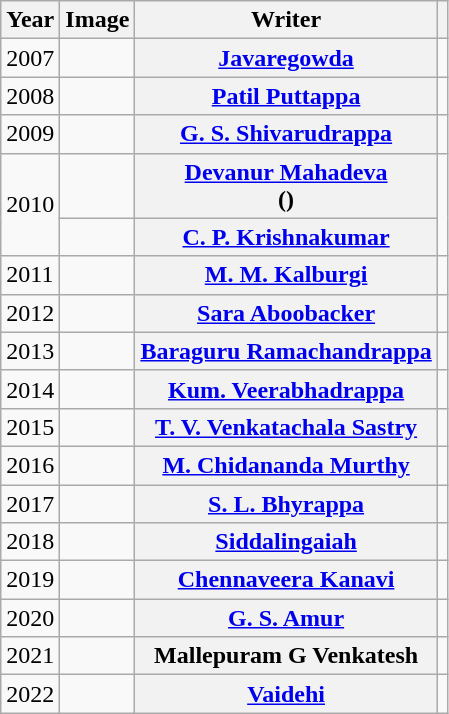<table class="wikitable sortable">
<tr>
<th>Year</th>
<th>Image</th>
<th>Writer</th>
<th class="unsortable"></th>
</tr>
<tr>
<td>2007</td>
<td></td>
<th><a href='#'>Javaregowda</a></th>
<td style="text-align:center;"></td>
</tr>
<tr>
<td>2008</td>
<td></td>
<th><a href='#'>Patil Puttappa</a></th>
<td style="text-align:center;"></td>
</tr>
<tr>
<td>2009</td>
<td></td>
<th><a href='#'>G. S. Shivarudrappa</a></th>
<td style="text-align:center;"></td>
</tr>
<tr>
<td rowspan=2>2010</td>
<td></td>
<th><a href='#'>Devanur Mahadeva</a> <br>()</th>
<td style="text-align:center;" rowspan=2></td>
</tr>
<tr>
<td></td>
<th><a href='#'>C. P. Krishnakumar</a></th>
</tr>
<tr>
<td>2011</td>
<td></td>
<th><a href='#'>M. M. Kalburgi</a></th>
<td style="text-align:center;"></td>
</tr>
<tr>
<td>2012</td>
<td></td>
<th><a href='#'>Sara Aboobacker</a></th>
<td style="text-align:center;"></td>
</tr>
<tr>
<td>2013</td>
<td></td>
<th><a href='#'>Baraguru Ramachandrappa</a></th>
<td style="text-align:center;"></td>
</tr>
<tr>
<td>2014</td>
<td></td>
<th><a href='#'>Kum. Veerabhadrappa</a></th>
<td style="text-align:center;"></td>
</tr>
<tr>
<td>2015</td>
<td></td>
<th><a href='#'>T. V. Venkatachala Sastry</a></th>
<td style="text-align:center;"></td>
</tr>
<tr>
<td>2016</td>
<td></td>
<th><a href='#'>M. Chidananda Murthy</a></th>
<td style="text-align:center;"></td>
</tr>
<tr>
<td>2017</td>
<td></td>
<th><a href='#'>S. L. Bhyrappa</a></th>
<td style="text-align:center;"></td>
</tr>
<tr>
<td>2018</td>
<td></td>
<th><a href='#'>Siddalingaiah</a></th>
<td style="text-align:center;"></td>
</tr>
<tr>
<td>2019</td>
<td></td>
<th><a href='#'>Chennaveera Kanavi</a></th>
<td style="text-align:center;"></td>
</tr>
<tr>
<td>2020</td>
<td></td>
<th><a href='#'>G. S. Amur</a></th>
<td style="text-align:center;"></td>
</tr>
<tr>
<td>2021</td>
<td></td>
<th>Mallepuram G Venkatesh</th>
<td></td>
</tr>
<tr>
<td>2022</td>
<td></td>
<th><a href='#'>Vaidehi</a></th>
<td></td>
</tr>
</table>
